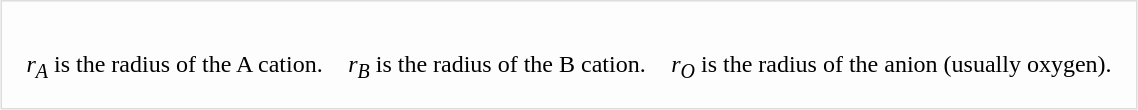<table style=" background: #fdfdfd; border:1px solid #ddd; text-align:center; margin:auto" cellspacing="15">
<tr>
<td colspan="3" align="center"></td>
</tr>
<tr>
<td><em>r<sub>A</sub></em> is the radius of the A cation.</td>
<td><em>r<sub>B</sub></em> is the radius of the B cation.</td>
<td><em>r<sub>O</sub></em> is the radius of the anion (usually oxygen).</td>
</tr>
</table>
